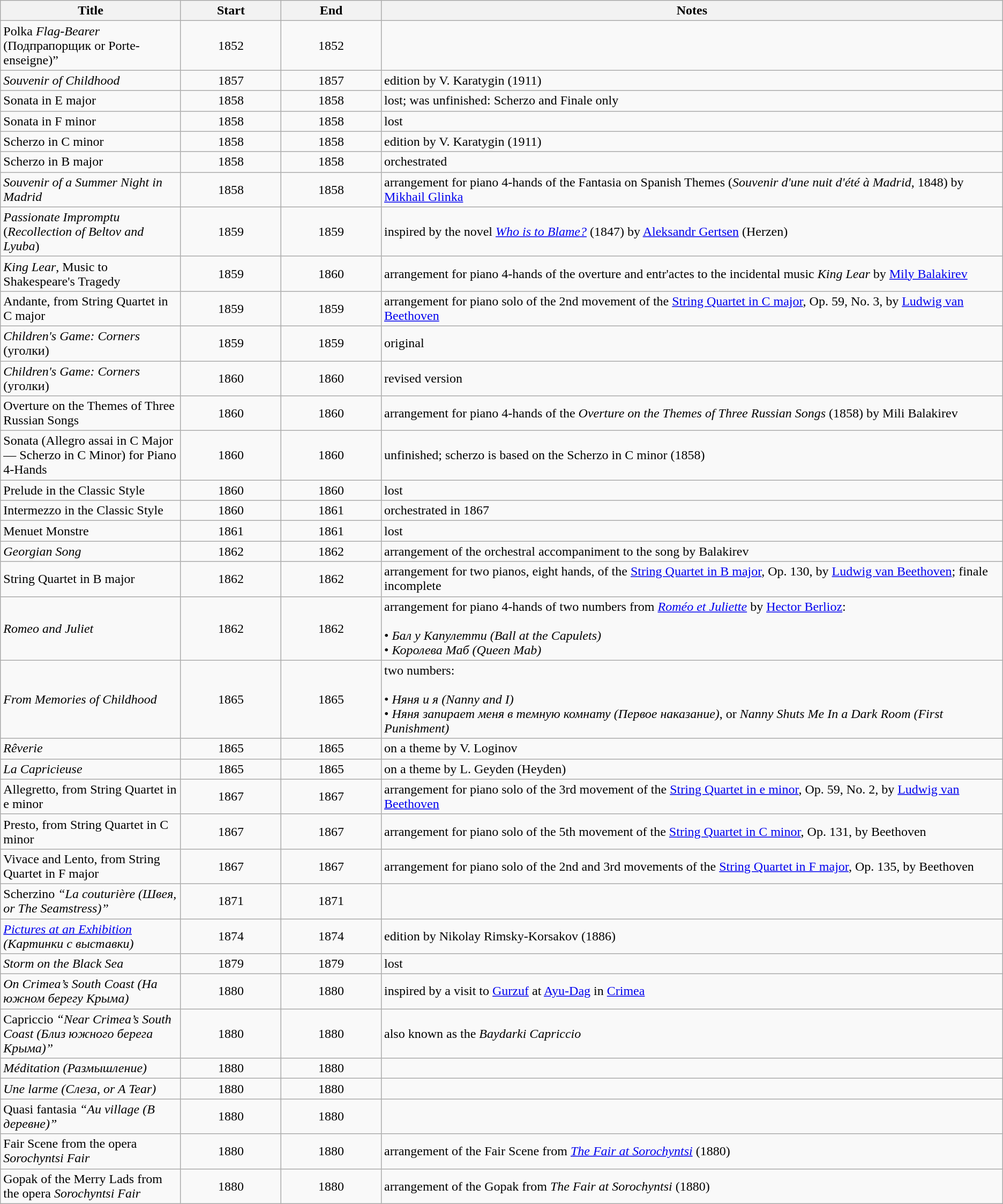<table class="wikitable sortable">
<tr>
<th style="width:18%;">Title</th>
<th style="width:10%;">Start</th>
<th style="width:10%;">End</th>
<th style="width:62%;">Notes</th>
</tr>
<tr>
<td>Polka <em>Flag-Bearer</em> (Подпрапорщик or Porte-enseigne)”</td>
<td align="center">1852</td>
<td align=center>1852</td>
<td></td>
</tr>
<tr>
<td><em>Souvenir of Childhood</em></td>
<td align="center">1857</td>
<td align=center>1857</td>
<td>edition by V. Karatygin (1911)</td>
</tr>
<tr>
<td>Sonata in E major</td>
<td align="center">1858</td>
<td align=center>1858</td>
<td>lost; was unfinished: Scherzo and Finale only</td>
</tr>
<tr>
<td>Sonata in F minor</td>
<td align="center">1858</td>
<td align=center>1858</td>
<td>lost</td>
</tr>
<tr>
<td>Scherzo in C minor</td>
<td align="center">1858</td>
<td align=center>1858</td>
<td>edition by V. Karatygin (1911)</td>
</tr>
<tr>
<td>Scherzo in B major</td>
<td align="center">1858</td>
<td align=center>1858</td>
<td>orchestrated</td>
</tr>
<tr>
<td><em>Souvenir of a Summer Night in Madrid</em></td>
<td align="center">1858</td>
<td align=center>1858</td>
<td>arrangement for piano 4-hands of the Fantasia on Spanish Themes (<em>Souvenir d'une nuit d'été à Madrid</em>, 1848) by <a href='#'>Mikhail Glinka</a></td>
</tr>
<tr>
<td><em>Passionate Impromptu</em> (<em>Recollection of Beltov and Lyuba</em>)</td>
<td align="center">1859</td>
<td align=center>1859</td>
<td>inspired by the novel <em><a href='#'>Who is to Blame?</a></em> (1847) by <a href='#'>Aleksandr Gertsen</a> (Herzen)</td>
</tr>
<tr>
<td><em>King Lear</em>, Music to Shakespeare's Tragedy</td>
<td align=center>1859</td>
<td align=center>1860</td>
<td>arrangement for piano 4-hands of the overture and entr'actes to the incidental music <em>King Lear</em> by <a href='#'>Mily Balakirev</a></td>
</tr>
<tr>
<td>Andante, from String Quartet in C major</td>
<td align=center>1859</td>
<td align=center>1859</td>
<td>arrangement for piano solo of the 2nd movement of the <a href='#'>String Quartet in C major</a>, Op. 59, No. 3, by <a href='#'>Ludwig van Beethoven</a></td>
</tr>
<tr>
<td><em>Children's Game: Corners</em> (уголки)</td>
<td align="center">1859</td>
<td align=center>1859</td>
<td>original</td>
</tr>
<tr>
<td><em>Children's Game: Corners</em> (уголки)</td>
<td align="center">1860</td>
<td align=center>1860</td>
<td>revised version</td>
</tr>
<tr>
<td>Overture on the Themes of Three Russian Songs</td>
<td align=center>1860</td>
<td align=center>1860</td>
<td>arrangement for piano 4-hands of the <em>Overture on the Themes of Three Russian Songs</em> (1858) by Mili Balakirev</td>
</tr>
<tr>
<td>Sonata (Allegro assai in C Major — Scherzo in C Minor) for Piano 4-Hands</td>
<td align=center>1860</td>
<td align=center>1860</td>
<td>unfinished; scherzo is based on the Scherzo in C minor (1858)</td>
</tr>
<tr>
<td>Prelude in the Classic Style</td>
<td align=center>1860</td>
<td align=center>1860</td>
<td>lost</td>
</tr>
<tr>
<td>Intermezzo in the Classic Style</td>
<td align=center>1860</td>
<td align=center>1861</td>
<td>orchestrated in 1867</td>
</tr>
<tr>
<td>Menuet Monstre</td>
<td align=center>1861</td>
<td align=center>1861</td>
<td>lost</td>
</tr>
<tr>
<td><em>Georgian Song</em></td>
<td align="center">1862</td>
<td align=center>1862</td>
<td>arrangement of the orchestral accompaniment to the song by Balakirev</td>
</tr>
<tr>
<td>String Quartet in B major</td>
<td align="center">1862</td>
<td align=center>1862</td>
<td>arrangement for two pianos, eight hands, of the <a href='#'>String Quartet in B major</a>, Op. 130, by <a href='#'>Ludwig van Beethoven</a>; finale incomplete</td>
</tr>
<tr>
<td><em>Romeo and Juliet</em></td>
<td align="center">1862</td>
<td align=center>1862</td>
<td>arrangement for piano 4-hands of two numbers from <em><a href='#'>Roméo et Juliette</a></em> by <a href='#'>Hector Berlioz</a>:<br><br>• <em>Бал у Капулетти (Ball at the Capulets)</em><br>
• <em>Королева Маб (Queen Mab)</em></td>
</tr>
<tr>
<td><em>From Memories of Childhood</em></td>
<td align="center">1865</td>
<td align=center>1865</td>
<td>two numbers:<br><br>• <em>Няня и я (Nanny and I)</em><br>
• <em>Няня запирает меня в темную комнату (Первое наказание)</em>, or <em>Nanny Shuts Me In a Dark Room (First Punishment)</em></td>
</tr>
<tr>
<td><em>Rêverie</em></td>
<td align="center">1865</td>
<td align=center>1865</td>
<td>on a theme by V. Loginov</td>
</tr>
<tr>
<td><em>La Capricieuse</em></td>
<td align="center">1865</td>
<td align=center>1865</td>
<td>on a theme by L. Geyden (Heyden)</td>
</tr>
<tr>
<td>Allegretto, from String Quartet in e minor</td>
<td align=center>1867</td>
<td align=center>1867</td>
<td>arrangement for piano solo of the 3rd movement of the <a href='#'>String Quartet in e minor</a>, Op. 59, No. 2, by <a href='#'>Ludwig van Beethoven</a></td>
</tr>
<tr>
<td>Presto, from String Quartet in C minor</td>
<td align="center">1867</td>
<td align=center>1867</td>
<td>arrangement for piano solo of the 5th movement of the <a href='#'>String Quartet in C minor</a>, Op. 131, by Beethoven</td>
</tr>
<tr>
<td>Vivace and Lento, from String Quartet in F major</td>
<td align=center>1867</td>
<td align=center>1867</td>
<td>arrangement for piano solo of the 2nd and 3rd movements of the <a href='#'>String Quartet in F major</a>, Op. 135, by Beethoven</td>
</tr>
<tr>
<td>Scherzino <em>“La couturière (Швея, or The Seamstress)”</em></td>
<td align=center>1871</td>
<td align=center>1871</td>
<td></td>
</tr>
<tr>
<td><em><a href='#'>Pictures at an Exhibition</a> (Картинки с выставки)</em></td>
<td align=center>1874</td>
<td align=center>1874</td>
<td>edition by Nikolay Rimsky-Korsakov (1886)</td>
</tr>
<tr>
<td><em>Storm on the Black Sea</em></td>
<td align="center">1879</td>
<td align=center>1879</td>
<td>lost</td>
</tr>
<tr>
<td><em>On Crimea’s South Coast (На южном берегу Крыма)</em></td>
<td align=center>1880</td>
<td align=center>1880</td>
<td>inspired by a visit to <a href='#'>Gurzuf</a> at <a href='#'>Ayu-Dag</a> in <a href='#'>Crimea</a></td>
</tr>
<tr>
<td>Capriccio <em>“Near Crimea’s South Coast (Близ южного берега Крыма)”</em></td>
<td align=center>1880</td>
<td align=center>1880</td>
<td>also known as the <em>Baydarki Capriccio</em></td>
</tr>
<tr>
<td><em>Méditation (Размышление)</em></td>
<td align=center>1880</td>
<td align=center>1880</td>
<td></td>
</tr>
<tr>
<td><em>Une larme (Слеза, or A Tear)</em></td>
<td align=center>1880</td>
<td align=center>1880</td>
<td></td>
</tr>
<tr>
<td>Quasi fantasia <em>“Au village (В деревне)”</em></td>
<td align=center>1880</td>
<td align=center>1880</td>
<td></td>
</tr>
<tr>
<td>Fair Scene from the opera <em>Sorochyntsi Fair</em></td>
<td align=center>1880</td>
<td align=center>1880</td>
<td>arrangement of the Fair Scene from <em><a href='#'>The Fair at Sorochyntsi</a></em> (1880)</td>
</tr>
<tr>
<td>Gopak of the Merry Lads from the opera <em>Sorochyntsi Fair</em></td>
<td align=center>1880</td>
<td align=center>1880</td>
<td>arrangement of the Gopak from <em>The Fair at Sorochyntsi</em> (1880)</td>
</tr>
</table>
